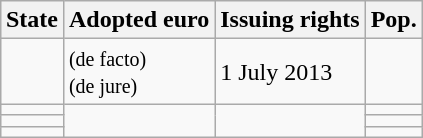<table class="wikitable" style="float:right">
<tr>
<th>State</th>
<th>Adopted euro</th>
<th>Issuing rights</th>
<th>Pop.</th>
</tr>
<tr>
<td></td>
<td> <small>(de facto)</small><br> <small>(de jure)</small></td>
<td>1 July 2013</td>
<td align="right"></td>
</tr>
<tr>
<td></td>
<td rowspan="3"></td>
<td rowspan="3"></td>
<td align="right"></td>
</tr>
<tr>
<td></td>
<td style=text-align:right></td>
</tr>
<tr>
<td></td>
<td style=text-align:right></td>
</tr>
</table>
